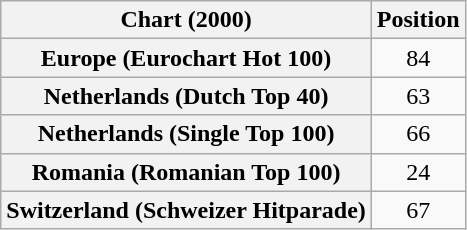<table class="wikitable sortable plainrowheaders" style="text-align:center">
<tr>
<th scope="col">Chart (2000)</th>
<th scope="col">Position</th>
</tr>
<tr>
<th scope="row">Europe (Eurochart Hot 100)</th>
<td>84</td>
</tr>
<tr>
<th scope="row">Netherlands (Dutch Top 40)</th>
<td>63</td>
</tr>
<tr>
<th scope="row">Netherlands (Single Top 100)</th>
<td>66</td>
</tr>
<tr>
<th scope="row">Romania (Romanian Top 100)</th>
<td>24</td>
</tr>
<tr>
<th scope="row">Switzerland (Schweizer Hitparade)</th>
<td>67</td>
</tr>
</table>
